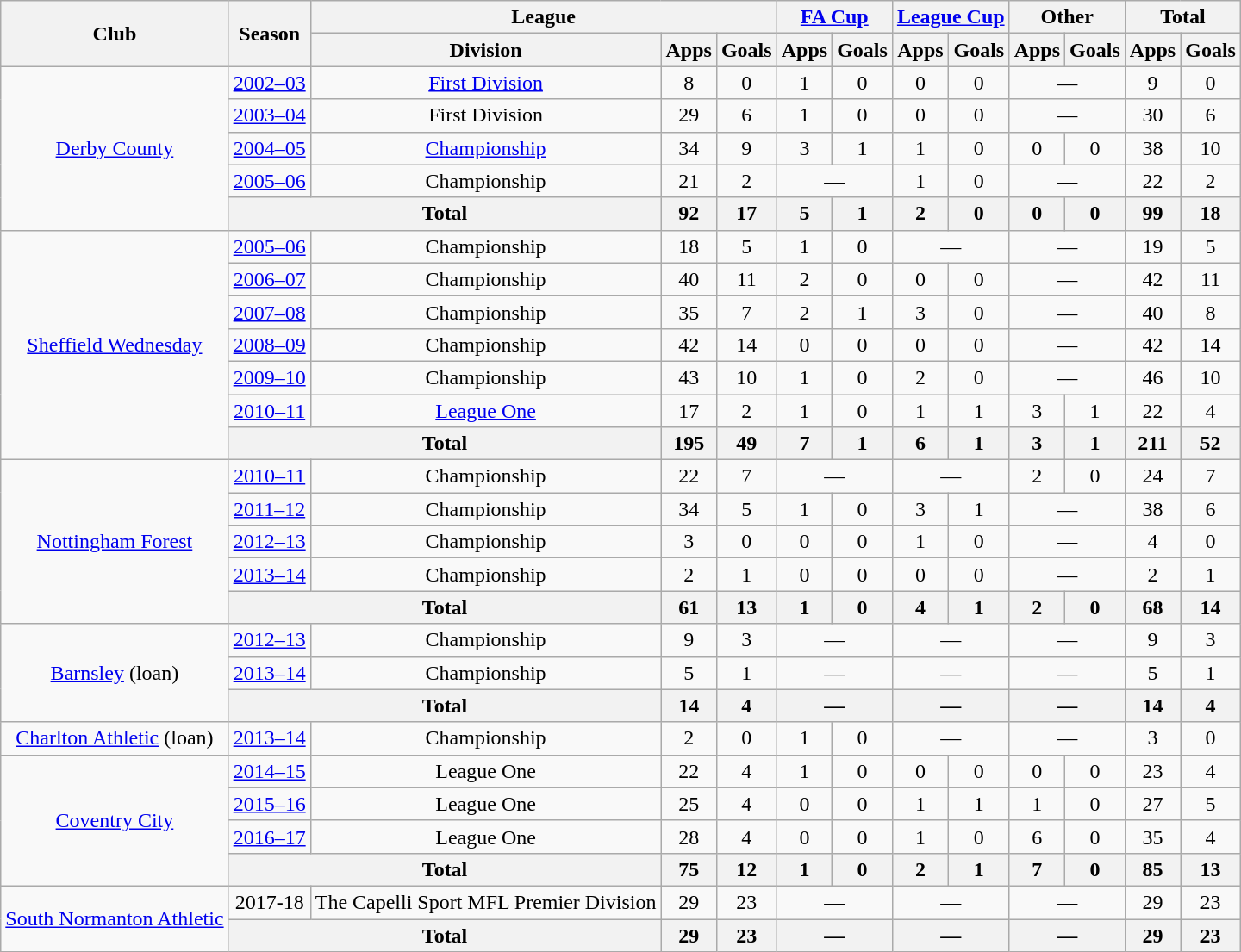<table class=wikitable style=text-align:center>
<tr>
<th rowspan=2>Club</th>
<th rowspan=2>Season</th>
<th colspan=3>League</th>
<th colspan=2><a href='#'>FA Cup</a></th>
<th colspan=2><a href='#'>League Cup</a></th>
<th colspan=2>Other</th>
<th colspan=2>Total</th>
</tr>
<tr>
<th>Division</th>
<th>Apps</th>
<th>Goals</th>
<th>Apps</th>
<th>Goals</th>
<th>Apps</th>
<th>Goals</th>
<th>Apps</th>
<th>Goals</th>
<th>Apps</th>
<th>Goals</th>
</tr>
<tr>
<td rowspan=5><a href='#'>Derby County</a></td>
<td><a href='#'>2002–03</a></td>
<td><a href='#'>First Division</a></td>
<td>8</td>
<td>0</td>
<td>1</td>
<td>0</td>
<td>0</td>
<td>0</td>
<td colspan=2>—</td>
<td>9</td>
<td>0</td>
</tr>
<tr>
<td><a href='#'>2003–04</a></td>
<td>First Division</td>
<td>29</td>
<td>6</td>
<td>1</td>
<td>0</td>
<td>0</td>
<td>0</td>
<td colspan=2>—</td>
<td>30</td>
<td>6</td>
</tr>
<tr>
<td><a href='#'>2004–05</a></td>
<td><a href='#'>Championship</a></td>
<td>34</td>
<td>9</td>
<td>3</td>
<td>1</td>
<td>1</td>
<td>0</td>
<td>0</td>
<td>0</td>
<td>38</td>
<td>10</td>
</tr>
<tr>
<td><a href='#'>2005–06</a></td>
<td>Championship</td>
<td>21</td>
<td>2</td>
<td colspan=2>—</td>
<td>1</td>
<td>0</td>
<td colspan=2>—</td>
<td>22</td>
<td>2</td>
</tr>
<tr>
<th colspan=2>Total</th>
<th>92</th>
<th>17</th>
<th>5</th>
<th>1</th>
<th>2</th>
<th>0</th>
<th>0</th>
<th>0</th>
<th>99</th>
<th>18</th>
</tr>
<tr>
<td rowspan=7><a href='#'>Sheffield Wednesday</a></td>
<td><a href='#'>2005–06</a></td>
<td>Championship</td>
<td>18</td>
<td>5</td>
<td>1</td>
<td>0</td>
<td colspan=2>—</td>
<td colspan=2>—</td>
<td>19</td>
<td>5</td>
</tr>
<tr>
<td><a href='#'>2006–07</a></td>
<td>Championship</td>
<td>40</td>
<td>11</td>
<td>2</td>
<td>0</td>
<td>0</td>
<td>0</td>
<td colspan=2>—</td>
<td>42</td>
<td>11</td>
</tr>
<tr>
<td><a href='#'>2007–08</a></td>
<td>Championship</td>
<td>35</td>
<td>7</td>
<td>2</td>
<td>1</td>
<td>3</td>
<td>0</td>
<td colspan=2>—</td>
<td>40</td>
<td>8</td>
</tr>
<tr>
<td><a href='#'>2008–09</a></td>
<td>Championship</td>
<td>42</td>
<td>14</td>
<td>0</td>
<td>0</td>
<td>0</td>
<td>0</td>
<td colspan=2>—</td>
<td>42</td>
<td>14</td>
</tr>
<tr>
<td><a href='#'>2009–10</a></td>
<td>Championship</td>
<td>43</td>
<td>10</td>
<td>1</td>
<td>0</td>
<td>2</td>
<td>0</td>
<td colspan=2>—</td>
<td>46</td>
<td>10</td>
</tr>
<tr>
<td><a href='#'>2010–11</a></td>
<td><a href='#'>League One</a></td>
<td>17</td>
<td>2</td>
<td>1</td>
<td>0</td>
<td>1</td>
<td>1</td>
<td>3</td>
<td>1</td>
<td>22</td>
<td>4</td>
</tr>
<tr>
<th colspan=2>Total</th>
<th>195</th>
<th>49</th>
<th>7</th>
<th>1</th>
<th>6</th>
<th>1</th>
<th>3</th>
<th>1</th>
<th>211</th>
<th>52</th>
</tr>
<tr>
<td rowspan=5><a href='#'>Nottingham Forest</a></td>
<td><a href='#'>2010–11</a></td>
<td>Championship</td>
<td>22</td>
<td>7</td>
<td colspan=2>—</td>
<td colspan=2>—</td>
<td>2</td>
<td>0</td>
<td>24</td>
<td>7</td>
</tr>
<tr>
<td><a href='#'>2011–12</a></td>
<td>Championship</td>
<td>34</td>
<td>5</td>
<td>1</td>
<td>0</td>
<td>3</td>
<td>1</td>
<td colspan=2>—</td>
<td>38</td>
<td>6</td>
</tr>
<tr>
<td><a href='#'>2012–13</a></td>
<td>Championship</td>
<td>3</td>
<td>0</td>
<td>0</td>
<td>0</td>
<td>1</td>
<td>0</td>
<td colspan=2>—</td>
<td>4</td>
<td>0</td>
</tr>
<tr>
<td><a href='#'>2013–14</a></td>
<td>Championship</td>
<td>2</td>
<td>1</td>
<td>0</td>
<td>0</td>
<td>0</td>
<td>0</td>
<td colspan=2>—</td>
<td>2</td>
<td>1</td>
</tr>
<tr>
<th colspan=2>Total</th>
<th>61</th>
<th>13</th>
<th>1</th>
<th>0</th>
<th>4</th>
<th>1</th>
<th>2</th>
<th>0</th>
<th>68</th>
<th>14</th>
</tr>
<tr>
<td rowspan=3><a href='#'>Barnsley</a> (loan)</td>
<td><a href='#'>2012–13</a></td>
<td>Championship</td>
<td>9</td>
<td>3</td>
<td colspan=2>—</td>
<td colspan=2>—</td>
<td colspan=2>—</td>
<td>9</td>
<td>3</td>
</tr>
<tr>
<td><a href='#'>2013–14</a></td>
<td>Championship</td>
<td>5</td>
<td>1</td>
<td colspan=2>—</td>
<td colspan=2>—</td>
<td colspan=2>—</td>
<td>5</td>
<td>1</td>
</tr>
<tr>
<th colspan=2>Total</th>
<th>14</th>
<th>4</th>
<th colspan=2>—</th>
<th colspan=2>—</th>
<th colspan=2>—</th>
<th>14</th>
<th>4</th>
</tr>
<tr>
<td><a href='#'>Charlton Athletic</a> (loan)</td>
<td><a href='#'>2013–14</a></td>
<td>Championship</td>
<td>2</td>
<td>0</td>
<td>1</td>
<td>0</td>
<td colspan=2>—</td>
<td colspan=2>—</td>
<td>3</td>
<td>0</td>
</tr>
<tr>
<td rowspan=4><a href='#'>Coventry City</a></td>
<td><a href='#'>2014–15</a></td>
<td>League One</td>
<td>22</td>
<td>4</td>
<td>1</td>
<td>0</td>
<td>0</td>
<td>0</td>
<td>0</td>
<td>0</td>
<td>23</td>
<td>4</td>
</tr>
<tr>
<td><a href='#'>2015–16</a></td>
<td>League One</td>
<td>25</td>
<td>4</td>
<td>0</td>
<td>0</td>
<td>1</td>
<td>1</td>
<td>1</td>
<td>0</td>
<td>27</td>
<td>5</td>
</tr>
<tr>
<td><a href='#'>2016–17</a></td>
<td>League One</td>
<td>28</td>
<td>4</td>
<td>0</td>
<td>0</td>
<td>1</td>
<td>0</td>
<td>6</td>
<td>0</td>
<td>35</td>
<td>4</td>
</tr>
<tr>
<th colspan=2>Total</th>
<th>75</th>
<th>12</th>
<th>1</th>
<th>0</th>
<th>2</th>
<th>1</th>
<th>7</th>
<th>0</th>
<th>85</th>
<th>13</th>
</tr>
<tr>
<td rowspan="2"><a href='#'>South Normanton Athletic</a></td>
<td>2017-18</td>
<td>The Capelli Sport MFL Premier Division</td>
<td>29</td>
<td>23</td>
<td colspan="2">—</td>
<td colspan="2">—</td>
<td colspan="2">—</td>
<td>29</td>
<td>23</td>
</tr>
<tr>
<th colspan="2">Total</th>
<th>29</th>
<th>23</th>
<th colspan="2">—</th>
<th colspan="2">—</th>
<th colspan="2">—</th>
<th>29</th>
<th>23</th>
</tr>
</table>
